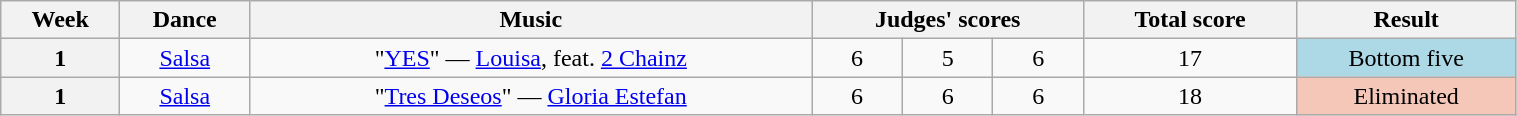<table class="wikitable unsortable" style="text-align:center; width:80%">
<tr>
<th scope="col">Week</th>
<th scope="col">Dance</th>
<th scope="col">Music</th>
<th scope="col" colspan="3">Judges' scores</th>
<th scope="col">Total score</th>
<th scope="col">Result</th>
</tr>
<tr>
<th scope="row">1<br></th>
<td><a href='#'>Salsa</a></td>
<td>"<a href='#'>YES</a>" — <a href='#'>Louisa</a>, feat. <a href='#'>2 Chainz</a></td>
<td>6</td>
<td>5</td>
<td>6</td>
<td>17</td>
<td bgcolor="lightblue">Bottom five</td>
</tr>
<tr>
<th scope="row">1<br></th>
<td><a href='#'>Salsa</a></td>
<td>"<a href='#'>Tres Deseos</a>" — <a href='#'>Gloria Estefan</a></td>
<td>6</td>
<td>6</td>
<td>6</td>
<td>18</td>
<td bgcolor="f4c7b8">Eliminated</td>
</tr>
</table>
